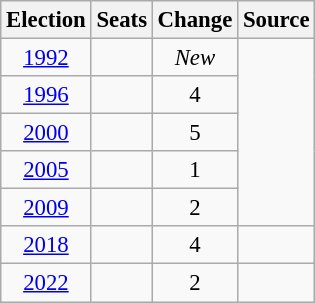<table class="wikitable" style="font-size:95%;text-align:center;">
<tr>
<th>Election</th>
<th>Seats</th>
<th>Change</th>
<th>Source</th>
</tr>
<tr>
<td><a href='#'>1992</a></td>
<td></td>
<td><em>New</em></td>
<td rowspan="5"></td>
</tr>
<tr>
<td><a href='#'>1996</a></td>
<td></td>
<td> 4</td>
</tr>
<tr>
<td><a href='#'>2000</a></td>
<td></td>
<td> 5</td>
</tr>
<tr>
<td><a href='#'>2005</a></td>
<td></td>
<td> 1</td>
</tr>
<tr>
<td><a href='#'>2009</a></td>
<td></td>
<td> 2</td>
</tr>
<tr>
<td><a href='#'>2018</a></td>
<td></td>
<td> 4</td>
<td></td>
</tr>
<tr>
<td><a href='#'>2022</a></td>
<td></td>
<td> 2</td>
<td></td>
</tr>
</table>
